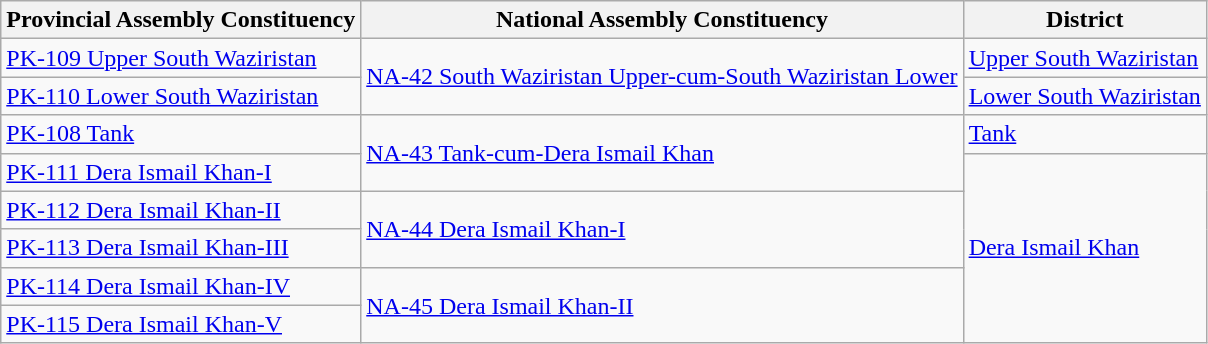<table class="wikitable sortable static-row-numbers static-row-header-hash">
<tr>
<th>Provincial Assembly Constituency</th>
<th>National Assembly Constituency</th>
<th>District</th>
</tr>
<tr>
<td><a href='#'>PK-109 Upper South Waziristan</a></td>
<td rowspan="2"><a href='#'>NA-42 South Waziristan Upper-cum-South Waziristan Lower</a></td>
<td><a href='#'>Upper South Waziristan</a></td>
</tr>
<tr>
<td><a href='#'>PK-110 Lower South Waziristan</a></td>
<td><a href='#'>Lower South Waziristan</a></td>
</tr>
<tr>
<td><a href='#'>PK-108 Tank</a></td>
<td rowspan="2"><a href='#'>NA-43 Tank-cum-Dera Ismail Khan</a></td>
<td><a href='#'>Tank</a></td>
</tr>
<tr>
<td><a href='#'>PK-111 Dera Ismail Khan-I</a></td>
<td rowspan="5"><a href='#'>Dera Ismail Khan</a></td>
</tr>
<tr>
<td><a href='#'>PK-112 Dera Ismail Khan-II</a></td>
<td rowspan="2"><a href='#'>NA-44 Dera Ismail Khan-I</a></td>
</tr>
<tr>
<td><a href='#'>PK-113 Dera Ismail Khan-III</a></td>
</tr>
<tr>
<td><a href='#'>PK-114 Dera Ismail Khan-IV</a></td>
<td rowspan="2"><a href='#'>NA-45 Dera Ismail Khan-II</a></td>
</tr>
<tr>
<td><a href='#'>PK-115 Dera Ismail Khan-V</a></td>
</tr>
</table>
